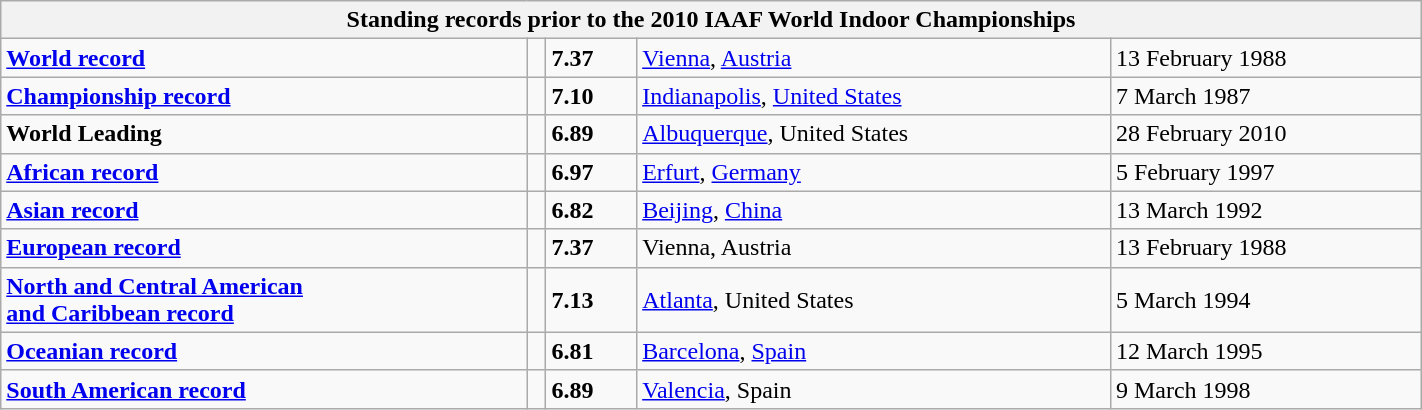<table class="wikitable" width=75%>
<tr>
<th colspan="5">Standing records prior to the 2010 IAAF World Indoor Championships</th>
</tr>
<tr>
<td><strong><a href='#'>World record</a></strong></td>
<td></td>
<td><strong>7.37</strong></td>
<td><a href='#'>Vienna</a>, <a href='#'>Austria</a></td>
<td>13 February 1988</td>
</tr>
<tr>
<td><strong><a href='#'>Championship record</a></strong></td>
<td></td>
<td><strong>7.10</strong></td>
<td><a href='#'>Indianapolis</a>, <a href='#'>United States</a></td>
<td>7 March 1987</td>
</tr>
<tr>
<td><strong>World Leading</strong></td>
<td></td>
<td><strong>6.89</strong></td>
<td><a href='#'>Albuquerque</a>, United States</td>
<td>28 February 2010</td>
</tr>
<tr>
<td><strong><a href='#'>African record</a></strong></td>
<td></td>
<td><strong>6.97</strong></td>
<td><a href='#'>Erfurt</a>, <a href='#'>Germany</a></td>
<td>5 February 1997</td>
</tr>
<tr>
<td><strong><a href='#'>Asian record</a></strong></td>
<td></td>
<td><strong>6.82</strong></td>
<td><a href='#'>Beijing</a>, <a href='#'>China</a></td>
<td>13 March 1992</td>
</tr>
<tr>
<td><strong><a href='#'>European record</a></strong></td>
<td></td>
<td><strong>7.37</strong></td>
<td>Vienna, Austria</td>
<td>13 February 1988</td>
</tr>
<tr>
<td><strong><a href='#'>North and Central American <br>and Caribbean record</a></strong></td>
<td></td>
<td><strong>7.13</strong></td>
<td><a href='#'>Atlanta</a>, United States</td>
<td>5 March 1994</td>
</tr>
<tr>
<td><strong><a href='#'>Oceanian record</a></strong></td>
<td></td>
<td><strong>6.81</strong></td>
<td><a href='#'>Barcelona</a>, <a href='#'>Spain</a></td>
<td>12 March 1995</td>
</tr>
<tr>
<td><strong><a href='#'>South American record</a></strong></td>
<td></td>
<td><strong>6.89</strong></td>
<td><a href='#'>Valencia</a>, Spain</td>
<td>9 March 1998</td>
</tr>
</table>
